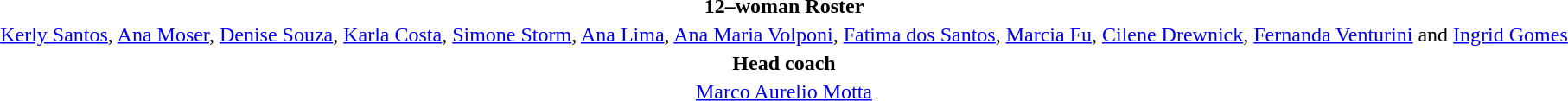<table style="text-align: center; margin-top: 2em; margin-left: auto; margin-right: auto">
<tr>
<td><strong>12–woman Roster</strong></td>
</tr>
<tr>
<td><a href='#'>Kerly Santos</a>, <a href='#'>Ana Moser</a>, <a href='#'>Denise Souza</a>, <a href='#'>Karla Costa</a>, <a href='#'>Simone Storm</a>, <a href='#'>Ana Lima</a>, <a href='#'>Ana Maria Volponi</a>, <a href='#'>Fatima dos Santos</a>, <a href='#'>Marcia Fu</a>, <a href='#'>Cilene Drewnick</a>, <a href='#'>Fernanda Venturini</a> and <a href='#'>Ingrid Gomes</a></td>
</tr>
<tr>
<td><strong>Head coach</strong></td>
</tr>
<tr>
<td><a href='#'>Marco Aurelio Motta</a></td>
</tr>
</table>
